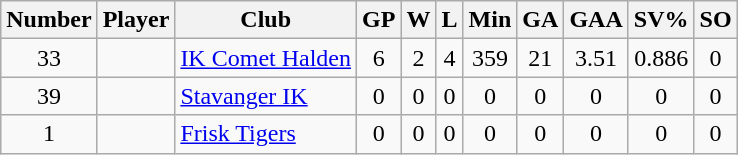<table class="wikitable sortable" style="text-align:center; padding:4px; border-spacing=0;">
<tr>
<th>Number</th>
<th>Player</th>
<th>Club</th>
<th>GP</th>
<th>W</th>
<th>L</th>
<th>Min</th>
<th>GA</th>
<th>GAA</th>
<th>SV%</th>
<th>SO</th>
</tr>
<tr>
<td>33</td>
<td align=left></td>
<td align=left><a href='#'>IK Comet Halden</a></td>
<td>6</td>
<td>2</td>
<td>4</td>
<td>359</td>
<td>21</td>
<td>3.51</td>
<td>0.886</td>
<td>0</td>
</tr>
<tr>
<td>39</td>
<td align=left></td>
<td align=left><a href='#'>Stavanger IK</a></td>
<td>0</td>
<td>0</td>
<td>0</td>
<td>0</td>
<td>0</td>
<td>0</td>
<td>0</td>
<td>0</td>
</tr>
<tr>
<td>1</td>
<td align=left></td>
<td align=left><a href='#'>Frisk Tigers</a></td>
<td>0</td>
<td>0</td>
<td>0</td>
<td>0</td>
<td>0</td>
<td>0</td>
<td>0</td>
<td>0</td>
</tr>
</table>
